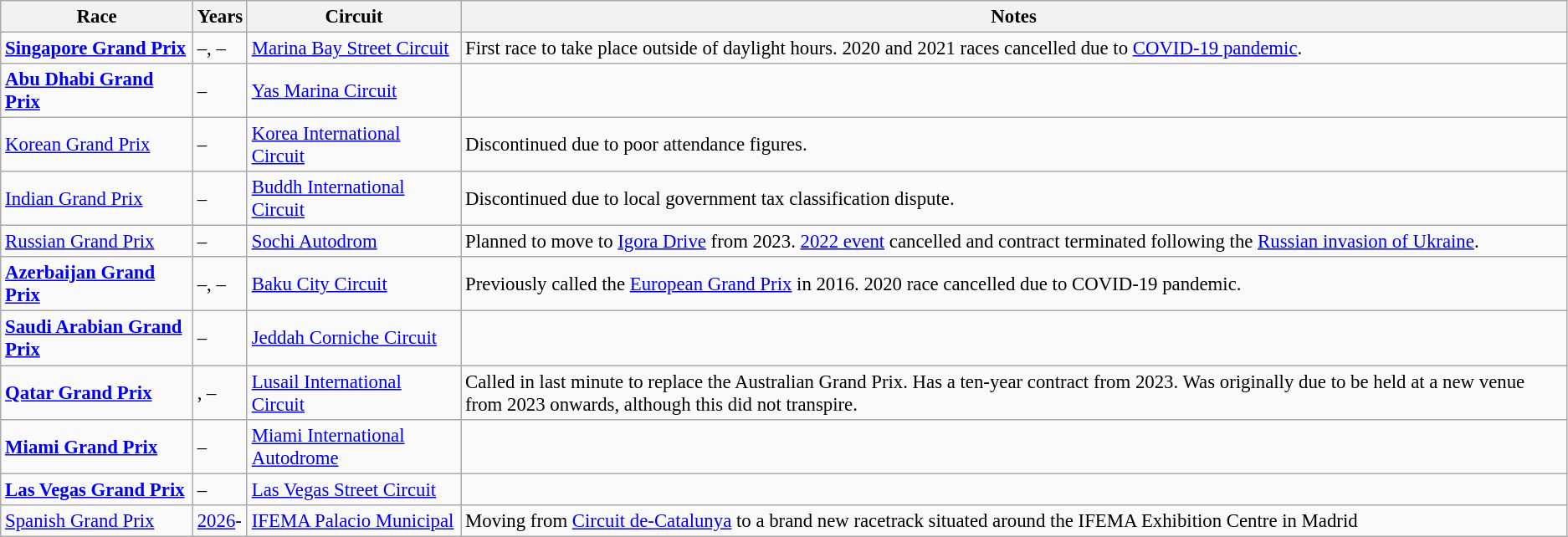<table class="wikitable sortable" style="font-size: 95%">
<tr>
<th>Race</th>
<th>Years</th>
<th>Circuit</th>
<th>Notes</th>
</tr>
<tr>
<td> <strong><a href='#'>Singapore Grand Prix</a></strong></td>
<td>–, –</td>
<td><a href='#'>Marina Bay Street Circuit</a></td>
<td>First race to take place outside of daylight hours. 2020 and 2021 races cancelled due to <a href='#'>COVID-19 pandemic</a>.</td>
</tr>
<tr>
<td data-sort-value="Abu Dhabi"> <strong><a href='#'>Abu Dhabi Grand Prix</a></strong></td>
<td>–</td>
<td><a href='#'>Yas Marina Circuit</a></td>
<td></td>
</tr>
<tr>
<td data-sort-value="Korean"> <a href='#'>Korean Grand Prix</a></td>
<td>–</td>
<td><a href='#'>Korea International Circuit</a></td>
<td>Discontinued due to poor attendance figures.</td>
</tr>
<tr>
<td> <a href='#'>Indian Grand Prix</a></td>
<td>–</td>
<td><a href='#'>Buddh International Circuit</a></td>
<td>Discontinued due to local government tax classification dispute.</td>
</tr>
<tr>
<td> <a href='#'>Russian Grand Prix</a></td>
<td>–</td>
<td><a href='#'>Sochi Autodrom</a></td>
<td>Planned to move to <a href='#'>Igora Drive</a> from 2023. <a href='#'>2022 event</a> cancelled and contract terminated following the <a href='#'>Russian invasion of Ukraine</a>.</td>
</tr>
<tr>
<td> <strong><a href='#'>Azerbaijan Grand Prix</a></strong></td>
<td>–, –</td>
<td><a href='#'>Baku City Circuit</a></td>
<td>Previously called the <a href='#'>European Grand Prix</a> in 2016. 2020 race cancelled due to COVID-19 pandemic.</td>
</tr>
<tr>
<td> <strong><a href='#'>Saudi Arabian Grand Prix</a></strong></td>
<td>–</td>
<td><a href='#'>Jeddah Corniche Circuit</a></td>
<td></td>
</tr>
<tr>
<td> <strong><a href='#'>Qatar Grand Prix</a></strong></td>
<td>, –</td>
<td><a href='#'>Lusail International Circuit</a></td>
<td>Called in last minute to replace the Australian Grand Prix. Has a ten-year contract from 2023. Was originally due to be held at a new venue from 2023 onwards, although this did not transpire.</td>
</tr>
<tr>
<td> <strong><a href='#'>Miami Grand Prix</a></strong></td>
<td>–</td>
<td><a href='#'>Miami International Autodrome</a></td>
<td></td>
</tr>
<tr>
<td> <strong><a href='#'>Las Vegas Grand Prix</a></strong></td>
<td>–</td>
<td><a href='#'>Las Vegas Street Circuit</a></td>
<td></td>
</tr>
<tr>
<td> <a href='#'>Spanish Grand Prix</a></td>
<td><a href='#'>2026</a>-</td>
<td><a href='#'>IFEMA Palacio Municipal</a></td>
<td>Moving from <a href='#'>Circuit de-Catalunya</a> to a brand new racetrack situated around the IFEMA Exhibition Centre in Madrid</td>
</tr>
</table>
